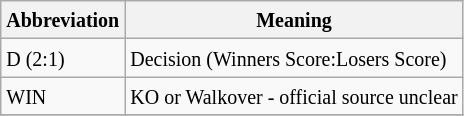<table class="wikitable">
<tr>
<th><small>Abbreviation</small></th>
<th><small>Meaning</small></th>
</tr>
<tr>
<td><small>D (2:1)</small></td>
<td><small>Decision (Winners Score:Losers Score)</small></td>
</tr>
<tr>
<td><small>WIN</small></td>
<td><small>KO or Walkover - official source unclear</small></td>
</tr>
<tr>
</tr>
</table>
